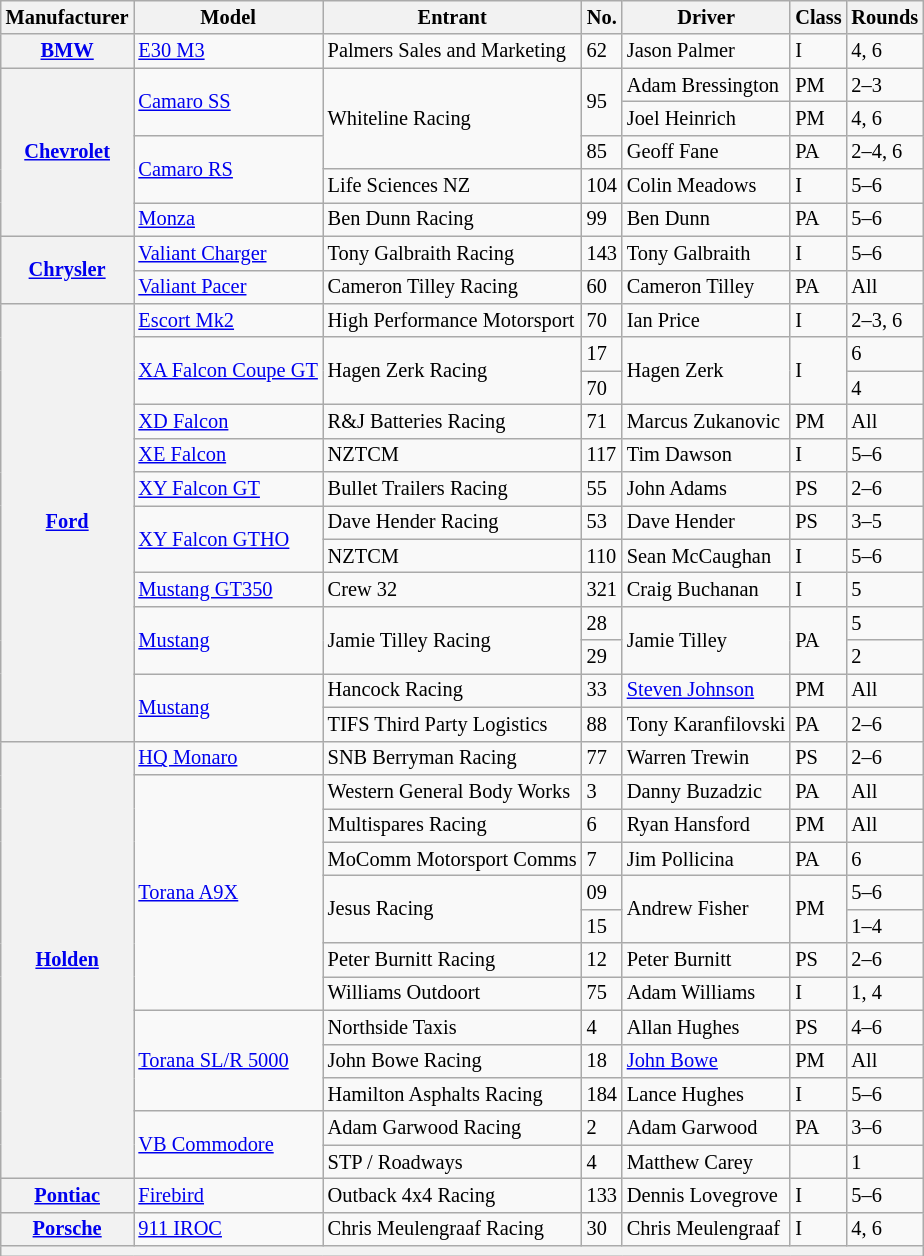<table class="wikitable" style=font-size:85%;>
<tr>
<th>Manufacturer</th>
<th>Model</th>
<th>Entrant</th>
<th>No.</th>
<th>Driver</th>
<th>Class</th>
<th>Rounds</th>
</tr>
<tr>
<th><a href='#'>BMW</a></th>
<td><a href='#'>E30 M3</a></td>
<td>Palmers Sales and Marketing</td>
<td>62</td>
<td> Jason Palmer</td>
<td>I</td>
<td>4, 6</td>
</tr>
<tr>
<th rowspan="5"><a href='#'>Chevrolet</a></th>
<td rowspan="2"><a href='#'>Camaro SS</a></td>
<td rowspan="3">Whiteline Racing</td>
<td rowspan="2">95</td>
<td> Adam Bressington</td>
<td>PM</td>
<td>2–3</td>
</tr>
<tr>
<td> Joel Heinrich</td>
<td>PM</td>
<td>4, 6</td>
</tr>
<tr>
<td rowspan="2"><a href='#'>Camaro RS</a></td>
<td>85</td>
<td> Geoff Fane</td>
<td>PA</td>
<td>2–4, 6</td>
</tr>
<tr>
<td>Life Sciences NZ</td>
<td>104</td>
<td> Colin Meadows</td>
<td>I</td>
<td>5–6</td>
</tr>
<tr>
<td><a href='#'>Monza</a></td>
<td>Ben Dunn Racing</td>
<td>99</td>
<td> Ben Dunn</td>
<td>PA</td>
<td>5–6</td>
</tr>
<tr>
<th rowspan="2"><a href='#'>Chrysler</a></th>
<td><a href='#'>Valiant Charger</a></td>
<td>Tony Galbraith Racing</td>
<td>143</td>
<td> Tony Galbraith</td>
<td>I</td>
<td>5–6</td>
</tr>
<tr>
<td><a href='#'>Valiant Pacer</a></td>
<td>Cameron Tilley Racing</td>
<td>60</td>
<td> Cameron Tilley</td>
<td>PA</td>
<td>All</td>
</tr>
<tr>
<th rowspan="13"><a href='#'>Ford</a></th>
<td><a href='#'>Escort Mk2</a></td>
<td>High Performance Motorsport</td>
<td>70</td>
<td> Ian Price</td>
<td>I</td>
<td>2–3, 6</td>
</tr>
<tr>
<td rowspan="2"><a href='#'>XA Falcon Coupe GT</a></td>
<td rowspan="2">Hagen Zerk Racing</td>
<td>17</td>
<td rowspan="2"> Hagen Zerk</td>
<td rowspan="2">I</td>
<td>6</td>
</tr>
<tr>
<td>70</td>
<td>4</td>
</tr>
<tr>
<td><a href='#'>XD Falcon</a></td>
<td>R&J Batteries Racing</td>
<td>71</td>
<td> Marcus Zukanovic</td>
<td>PM</td>
<td>All</td>
</tr>
<tr>
<td><a href='#'>XE Falcon</a></td>
<td>NZTCM</td>
<td>117</td>
<td> Tim Dawson</td>
<td>I</td>
<td>5–6</td>
</tr>
<tr>
<td><a href='#'>XY Falcon GT</a></td>
<td>Bullet Trailers Racing</td>
<td>55</td>
<td> John Adams</td>
<td>PS</td>
<td>2–6</td>
</tr>
<tr>
<td rowspan="2"><a href='#'>XY Falcon GTHO</a></td>
<td>Dave Hender Racing</td>
<td>53</td>
<td> Dave Hender</td>
<td>PS</td>
<td>3–5</td>
</tr>
<tr>
<td>NZTCM</td>
<td>110</td>
<td> Sean McCaughan</td>
<td>I</td>
<td>5–6</td>
</tr>
<tr>
<td><a href='#'>Mustang GT350</a></td>
<td>Crew 32</td>
<td>321</td>
<td> Craig Buchanan</td>
<td>I</td>
<td>5</td>
</tr>
<tr>
<td rowspan="2"><a href='#'>Mustang</a></td>
<td rowspan="2">Jamie Tilley Racing</td>
<td>28</td>
<td rowspan="2"> Jamie Tilley</td>
<td rowspan="2">PA</td>
<td>5</td>
</tr>
<tr>
<td>29</td>
<td>2</td>
</tr>
<tr>
<td rowspan="2"><a href='#'>Mustang</a></td>
<td>Hancock Racing</td>
<td>33</td>
<td> <a href='#'>Steven Johnson</a></td>
<td>PM</td>
<td>All</td>
</tr>
<tr>
<td>TIFS Third Party Logistics</td>
<td>88</td>
<td> Tony Karanfilovski</td>
<td>PA</td>
<td>2–6</td>
</tr>
<tr>
<th rowspan="13"><a href='#'>Holden</a></th>
<td><a href='#'>HQ Monaro</a></td>
<td>SNB Berryman Racing</td>
<td>77</td>
<td> Warren Trewin</td>
<td>PS</td>
<td>2–6</td>
</tr>
<tr>
<td rowspan="7"><a href='#'>Torana A9X</a></td>
<td>Western General Body Works</td>
<td>3</td>
<td> Danny Buzadzic</td>
<td>PA</td>
<td>All</td>
</tr>
<tr>
<td>Multispares Racing</td>
<td>6</td>
<td> Ryan Hansford</td>
<td>PM</td>
<td>All</td>
</tr>
<tr>
<td>MoComm Motorsport Comms</td>
<td>7</td>
<td> Jim Pollicina</td>
<td>PA</td>
<td>6</td>
</tr>
<tr>
<td rowspan="2">Jesus Racing</td>
<td>09</td>
<td rowspan="2"> Andrew Fisher</td>
<td rowspan="2">PM</td>
<td>5–6</td>
</tr>
<tr>
<td>15</td>
<td>1–4</td>
</tr>
<tr>
<td>Peter Burnitt Racing</td>
<td>12</td>
<td> Peter Burnitt</td>
<td>PS</td>
<td>2–6</td>
</tr>
<tr>
<td>Williams Outdoort</td>
<td>75</td>
<td> Adam Williams</td>
<td>I</td>
<td>1, 4</td>
</tr>
<tr>
<td rowspan="3"><a href='#'>Torana SL/R 5000</a></td>
<td>Northside Taxis</td>
<td>4</td>
<td> Allan Hughes</td>
<td>PS</td>
<td>4–6</td>
</tr>
<tr>
<td>John Bowe Racing</td>
<td>18</td>
<td> <a href='#'>John Bowe</a></td>
<td>PM</td>
<td>All</td>
</tr>
<tr>
<td>Hamilton Asphalts Racing</td>
<td>184</td>
<td> Lance Hughes</td>
<td>I</td>
<td>5–6</td>
</tr>
<tr>
<td rowspan="2"><a href='#'>VB Commodore</a></td>
<td>Adam Garwood Racing</td>
<td>2</td>
<td> Adam Garwood</td>
<td>PA</td>
<td>3–6</td>
</tr>
<tr>
<td>STP / Roadways</td>
<td>4</td>
<td> Matthew Carey</td>
<td></td>
<td>1</td>
</tr>
<tr>
<th><a href='#'>Pontiac</a></th>
<td><a href='#'>Firebird</a></td>
<td>Outback 4x4 Racing</td>
<td>133</td>
<td> Dennis Lovegrove</td>
<td>I</td>
<td>5–6</td>
</tr>
<tr>
<th><a href='#'>Porsche</a></th>
<td><a href='#'>911 IROC</a></td>
<td>Chris Meulengraaf Racing</td>
<td>30</td>
<td> Chris Meulengraaf</td>
<td>I</td>
<td>4, 6</td>
</tr>
<tr>
<th colspan="7"></th>
</tr>
</table>
